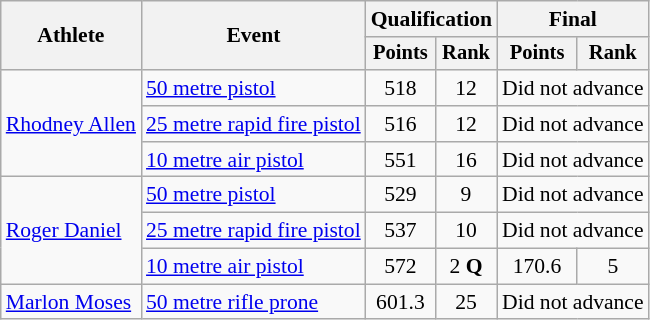<table class="wikitable" style="font-size:90%">
<tr>
<th rowspan=2>Athlete</th>
<th rowspan=2>Event</th>
<th colspan=2>Qualification</th>
<th colspan=2>Final</th>
</tr>
<tr style="font-size:95%">
<th>Points</th>
<th>Rank</th>
<th>Points</th>
<th>Rank</th>
</tr>
<tr align=center>
<td align=left rowspan=3><a href='#'>Rhodney Allen</a></td>
<td align=left><a href='#'>50 metre pistol</a></td>
<td>518</td>
<td>12</td>
<td colspan=2>Did not advance</td>
</tr>
<tr align=center>
<td align=left><a href='#'>25 metre rapid fire pistol</a></td>
<td>516</td>
<td>12</td>
<td colspan=2>Did not advance</td>
</tr>
<tr align=center>
<td align=left><a href='#'>10 metre air pistol</a></td>
<td>551</td>
<td>16</td>
<td colspan=2>Did not advance</td>
</tr>
<tr align=center>
<td align=left rowspan=3><a href='#'>Roger Daniel</a></td>
<td align=left><a href='#'>50 metre pistol</a></td>
<td>529</td>
<td>9</td>
<td colspan=2>Did not advance</td>
</tr>
<tr align=center>
<td align=left><a href='#'>25 metre rapid fire pistol</a></td>
<td>537</td>
<td>10</td>
<td colspan=2>Did not advance</td>
</tr>
<tr align=center>
<td align=left><a href='#'>10 metre air pistol</a></td>
<td>572</td>
<td>2 <strong>Q</strong></td>
<td>170.6</td>
<td>5</td>
</tr>
<tr align=center>
<td align=left><a href='#'>Marlon Moses</a></td>
<td align=left><a href='#'>50 metre rifle prone</a></td>
<td>601.3</td>
<td>25</td>
<td colspan=2>Did not advance</td>
</tr>
</table>
